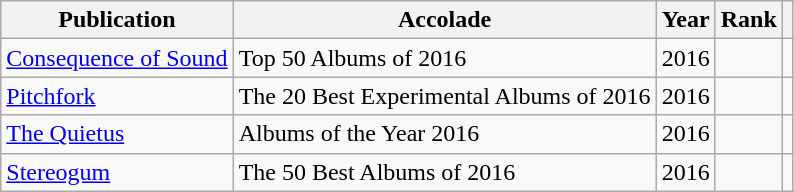<table class="sortable wikitable">
<tr>
<th>Publication</th>
<th>Accolade</th>
<th>Year</th>
<th>Rank</th>
<th class="unsortable"></th>
</tr>
<tr>
<td><a href='#'>Consequence of Sound</a></td>
<td>Top 50 Albums of 2016</td>
<td>2016</td>
<td></td>
<td></td>
</tr>
<tr>
<td><a href='#'>Pitchfork</a></td>
<td>The 20 Best Experimental Albums of 2016</td>
<td>2016</td>
<td></td>
<td></td>
</tr>
<tr>
<td><a href='#'>The Quietus</a></td>
<td>Albums of the Year 2016</td>
<td>2016</td>
<td></td>
<td></td>
</tr>
<tr>
<td><a href='#'>Stereogum</a></td>
<td>The 50 Best Albums of 2016</td>
<td>2016</td>
<td></td>
<td></td>
</tr>
</table>
